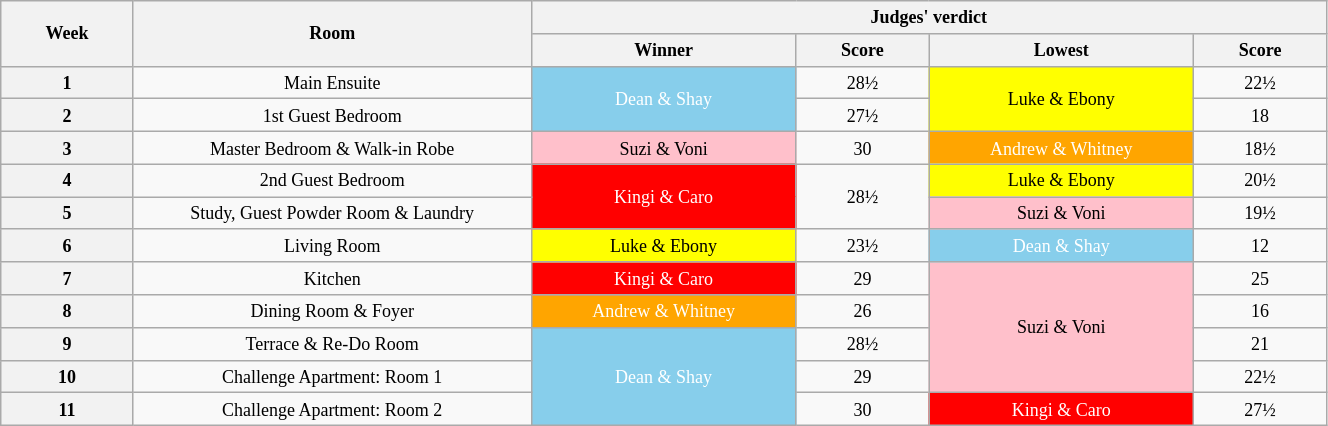<table class="wikitable" style="text-align: center; font-size: 9pt; line-height:16px; width:70%">
<tr>
<th scope="col" rowspan="2" style="width:5%;">Week</th>
<th scope="col" rowspan="2" style="width:15%;">Room</th>
<th scope="col" colspan="4">Judges' verdict</th>
</tr>
<tr>
<th scope="col" style="width:10%;">Winner</th>
<th scope="col" style="width:5%;">Score</th>
<th scope="col" style="width:10%;">Lowest</th>
<th scope="col" style="width:5%;">Score</th>
</tr>
<tr>
<th>1</th>
<td>Main Ensuite</td>
<td scope="col" style="background:skyblue; color:white;" rowspan="2">Dean & Shay</td>
<td>28½</td>
<td scope="col" style="background:yellow; color:black;"  rowspan="2">Luke & Ebony</td>
<td>22½</td>
</tr>
<tr>
<th>2</th>
<td>1st Guest Bedroom </td>
<td>27½</td>
<td>18</td>
</tr>
<tr>
<th>3</th>
<td>Master Bedroom & Walk-in Robe</td>
<td scope="col" style="background:pink; color:black;">Suzi & Voni</td>
<td>30</td>
<td scope="col" style="background:orange; color:white;">Andrew & Whitney</td>
<td>18½</td>
</tr>
<tr>
<th>4</th>
<td>2nd Guest Bedroom </td>
<td rowspan="2" scope="col" style="background:red; color:white;">Kingi & Caro</td>
<td rowspan="2">28½</td>
<td scope="col" style="background:yellow; color:black;">Luke & Ebony</td>
<td>20½</td>
</tr>
<tr>
<th>5</th>
<td>Study, Guest Powder Room & Laundry</td>
<td scope="col" style="background:pink; color:black;">Suzi & Voni</td>
<td>19½</td>
</tr>
<tr>
<th>6</th>
<td>Living Room</td>
<td scope="col" style="background:yellow; color:black;">Luke & Ebony</td>
<td>23½</td>
<td scope="col" style="background:skyblue; color:white;">Dean & Shay</td>
<td>12</td>
</tr>
<tr>
<th>7</th>
<td>Kitchen</td>
<td scope="col" style="background:red; color:white;">Kingi & Caro</td>
<td>29</td>
<td rowspan="4" scope="col" style="background:pink; color:black;">Suzi & Voni</td>
<td>25</td>
</tr>
<tr>
<th>8</th>
<td>Dining Room & Foyer</td>
<td scope="col" style="background:orange; color:white;">Andrew & Whitney</td>
<td>26</td>
<td>16</td>
</tr>
<tr>
<th>9</th>
<td>Terrace & Re-Do Room</td>
<td rowspan="3" scope="col" style="background:skyblue; color:white;">Dean & Shay</td>
<td>28½</td>
<td>21</td>
</tr>
<tr>
<th>10</th>
<td>Challenge Apartment: Room 1</td>
<td>29</td>
<td>22½</td>
</tr>
<tr>
<th>11</th>
<td>Challenge Apartment: Room 2</td>
<td>30</td>
<td scope="col" style="background:red; color:white;">Kingi & Caro</td>
<td>27½</td>
</tr>
</table>
